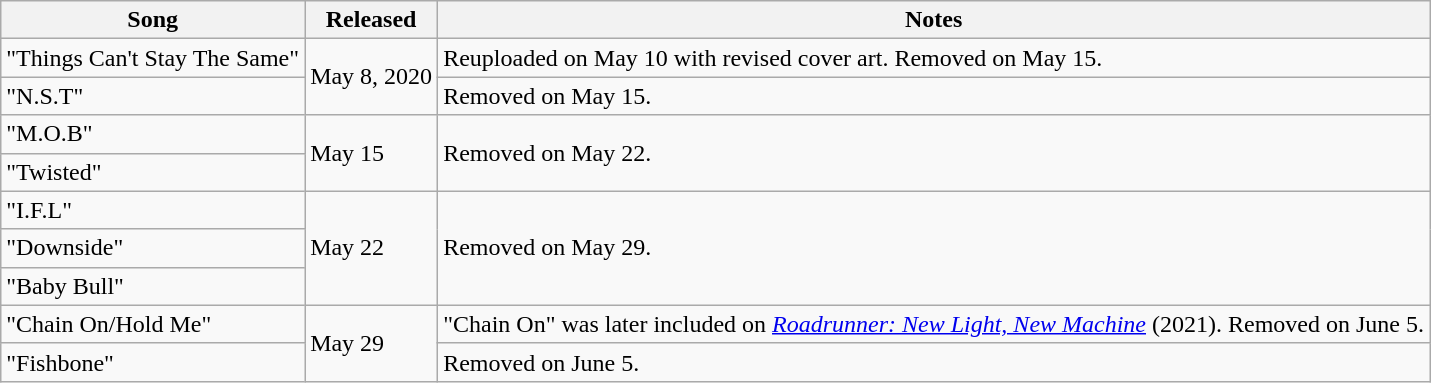<table class="wikitable">
<tr>
<th scope="col">Song</th>
<th scope="col">Released</th>
<th scope="col">Notes</th>
</tr>
<tr>
<td>"Things Can't Stay The Same"</td>
<td rowspan="2">May 8, 2020</td>
<td>Reuploaded on May 10 with revised cover art. Removed on May 15.</td>
</tr>
<tr>
<td>"N.S.T"</td>
<td>Removed on May 15.</td>
</tr>
<tr>
<td>"M.O.B"</td>
<td rowspan="2">May 15</td>
<td rowspan="2">Removed on May 22.</td>
</tr>
<tr>
<td>"Twisted"<br></td>
</tr>
<tr>
<td>"I.F.L"</td>
<td rowspan="3">May 22</td>
<td rowspan="3">Removed on May 29.</td>
</tr>
<tr>
<td>"Downside"<br></td>
</tr>
<tr>
<td>"Baby Bull"</td>
</tr>
<tr>
<td>"Chain On/Hold Me"<br></td>
<td rowspan="2">May 29</td>
<td>"Chain On" was later included on <em><a href='#'>Roadrunner: New Light, New Machine</a></em> (2021). Removed on June 5.</td>
</tr>
<tr>
<td>"Fishbone"</td>
<td>Removed on June 5.</td>
</tr>
</table>
